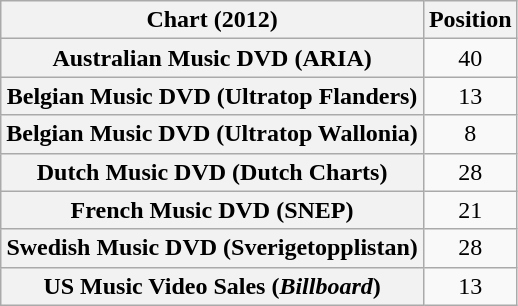<table class="wikitable sortable plainrowheaders" style="text-align:center">
<tr>
<th scope="col">Chart (2012)</th>
<th scope="col">Position</th>
</tr>
<tr>
<th scope="row">Australian Music DVD (ARIA)</th>
<td>40</td>
</tr>
<tr>
<th scope="row">Belgian Music DVD (Ultratop Flanders)</th>
<td>13</td>
</tr>
<tr>
<th scope="row">Belgian Music DVD (Ultratop Wallonia)</th>
<td>8</td>
</tr>
<tr>
<th scope="row">Dutch Music DVD (Dutch Charts)</th>
<td>28</td>
</tr>
<tr>
<th scope="row">French Music DVD (SNEP)</th>
<td>21</td>
</tr>
<tr>
<th scope="row">Swedish Music DVD (Sverigetopplistan)</th>
<td>28</td>
</tr>
<tr>
<th scope="row">US Music Video Sales (<em>Billboard</em>)</th>
<td>13</td>
</tr>
</table>
